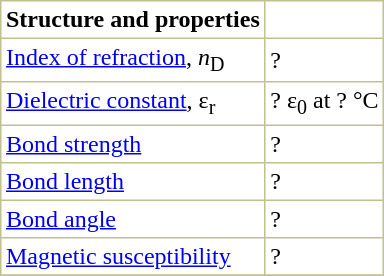<table border="1" cellspacing="0" cellpadding="3" style="margin: 0 0 0 0.5em; background: #FFFFFF; border-collapse: collapse; border-color: #C0C090;">
<tr>
<th>Structure and properties</th>
</tr>
<tr>
<td><a href='#'>Index of refraction</a>, <em>n</em><sub>D</sub></td>
<td>? </td>
</tr>
<tr>
<td><a href='#'>Dielectric constant</a>, ε<sub>r</sub></td>
<td>? ε<sub>0</sub> at ? °C </td>
</tr>
<tr>
<td><a href='#'>Bond strength</a></td>
<td>? </td>
</tr>
<tr>
<td><a href='#'>Bond length</a></td>
<td>? </td>
</tr>
<tr>
<td><a href='#'>Bond angle</a></td>
<td>? </td>
</tr>
<tr>
<td><a href='#'>Magnetic susceptibility</a></td>
<td>? </td>
</tr>
<tr>
</tr>
</table>
